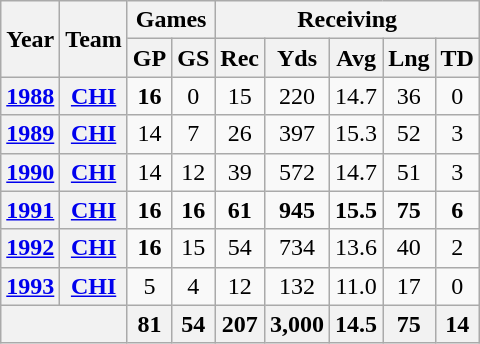<table class="wikitable" style="text-align:center">
<tr>
<th rowspan="2">Year</th>
<th rowspan="2">Team</th>
<th colspan="2">Games</th>
<th colspan="5">Receiving</th>
</tr>
<tr>
<th>GP</th>
<th>GS</th>
<th>Rec</th>
<th>Yds</th>
<th>Avg</th>
<th>Lng</th>
<th>TD</th>
</tr>
<tr>
<th><a href='#'>1988</a></th>
<th><a href='#'>CHI</a></th>
<td><strong>16</strong></td>
<td>0</td>
<td>15</td>
<td>220</td>
<td>14.7</td>
<td>36</td>
<td>0</td>
</tr>
<tr>
<th><a href='#'>1989</a></th>
<th><a href='#'>CHI</a></th>
<td>14</td>
<td>7</td>
<td>26</td>
<td>397</td>
<td>15.3</td>
<td>52</td>
<td>3</td>
</tr>
<tr>
<th><a href='#'>1990</a></th>
<th><a href='#'>CHI</a></th>
<td>14</td>
<td>12</td>
<td>39</td>
<td>572</td>
<td>14.7</td>
<td>51</td>
<td>3</td>
</tr>
<tr>
<th><a href='#'>1991</a></th>
<th><a href='#'>CHI</a></th>
<td><strong>16</strong></td>
<td><strong>16</strong></td>
<td><strong>61</strong></td>
<td><strong>945</strong></td>
<td><strong>15.5</strong></td>
<td><strong>75</strong></td>
<td><strong>6</strong></td>
</tr>
<tr>
<th><a href='#'>1992</a></th>
<th><a href='#'>CHI</a></th>
<td><strong>16</strong></td>
<td>15</td>
<td>54</td>
<td>734</td>
<td>13.6</td>
<td>40</td>
<td>2</td>
</tr>
<tr>
<th><a href='#'>1993</a></th>
<th><a href='#'>CHI</a></th>
<td>5</td>
<td>4</td>
<td>12</td>
<td>132</td>
<td>11.0</td>
<td>17</td>
<td>0</td>
</tr>
<tr>
<th colspan="2"></th>
<th>81</th>
<th>54</th>
<th>207</th>
<th>3,000</th>
<th>14.5</th>
<th>75</th>
<th>14</th>
</tr>
</table>
